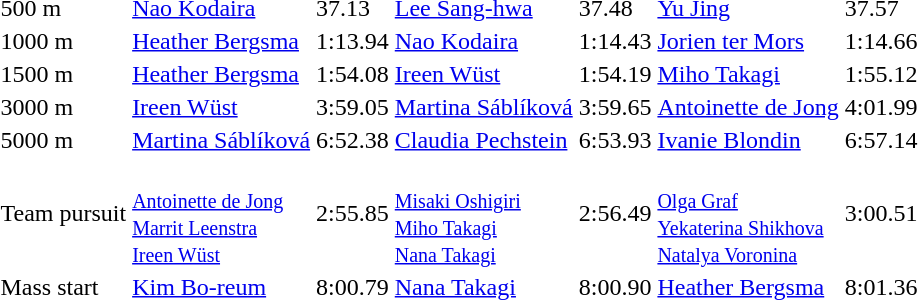<table>
<tr>
<td>500 m<br></td>
<td><a href='#'>Nao Kodaira</a><br></td>
<td>37.13</td>
<td><a href='#'>Lee Sang-hwa</a><br></td>
<td>37.48</td>
<td><a href='#'>Yu Jing</a><br></td>
<td>37.57</td>
</tr>
<tr>
<td>1000 m<br></td>
<td><a href='#'>Heather Bergsma</a><br></td>
<td>1:13.94</td>
<td><a href='#'>Nao Kodaira</a><br></td>
<td>1:14.43</td>
<td><a href='#'>Jorien ter Mors</a><br></td>
<td>1:14.66</td>
</tr>
<tr>
<td>1500 m<br></td>
<td><a href='#'>Heather Bergsma</a><br></td>
<td>1:54.08</td>
<td><a href='#'>Ireen Wüst</a><br></td>
<td>1:54.19</td>
<td><a href='#'>Miho Takagi</a><br></td>
<td>1:55.12</td>
</tr>
<tr>
<td>3000 m<br></td>
<td><a href='#'>Ireen Wüst</a><br></td>
<td>3:59.05</td>
<td><a href='#'>Martina Sáblíková</a><br></td>
<td>3:59.65</td>
<td><a href='#'>Antoinette de Jong</a><br></td>
<td>4:01.99</td>
</tr>
<tr>
<td>5000 m<br></td>
<td><a href='#'>Martina Sáblíková</a><br></td>
<td>6:52.38</td>
<td><a href='#'>Claudia Pechstein</a><br></td>
<td>6:53.93</td>
<td><a href='#'>Ivanie Blondin</a><br></td>
<td>6:57.14</td>
</tr>
<tr>
<td>Team pursuit<br></td>
<td><br><small><a href='#'>Antoinette de Jong</a><br><a href='#'>Marrit Leenstra</a><br><a href='#'>Ireen Wüst</a></small></td>
<td>2:55.85</td>
<td><br><small><a href='#'>Misaki Oshigiri</a><br><a href='#'>Miho Takagi</a><br><a href='#'>Nana Takagi</a></small></td>
<td>2:56.49</td>
<td><br><small><a href='#'>Olga Graf</a><br><a href='#'>Yekaterina Shikhova</a><br><a href='#'>Natalya Voronina</a></small></td>
<td>3:00.51</td>
</tr>
<tr>
<td>Mass start<br></td>
<td><a href='#'>Kim Bo-reum</a><br></td>
<td>8:00.79</td>
<td><a href='#'>Nana Takagi</a><br></td>
<td>8:00.90</td>
<td><a href='#'>Heather Bergsma</a><br></td>
<td>8:01.36</td>
</tr>
</table>
